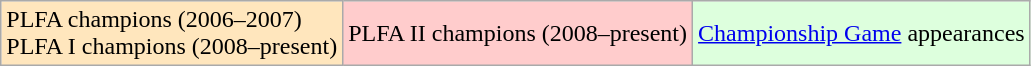<table class="wikitable">
<tr>
<td bgcolor="#FFE6BD">PLFA champions (2006–2007)<br> PLFA I champions (2008–present)</td>
<td bgcolor="#FFCCCC">PLFA II champions (2008–present)</td>
<td bgcolor="#ddffdd"><a href='#'>Championship Game</a> appearances</td>
</tr>
</table>
